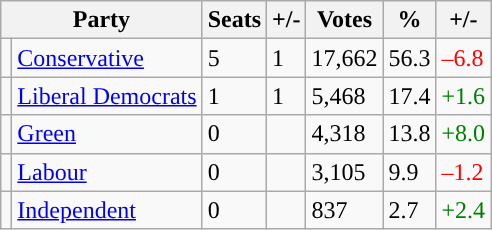<table class="wikitable">
<tr>
<th colspan="2">Party</th>
<th>Seats</th>
<th>+/-</th>
<th>Votes</th>
<th>%</th>
<th>+/-</th>
</tr>
<tr>
<td style="background-color: "></td>
<td><a href='#'>Conservative</a></td>
<td>5</td>
<td> 1</td>
<td>17,662</td>
<td>56.3</td>
<td style="color:red">–6.8</td>
</tr>
<tr>
<td style="background-color: "></td>
<td><a href='#'>Liberal Democrats</a></td>
<td>1</td>
<td> 1</td>
<td>5,468</td>
<td>17.4</td>
<td style="color:green">+1.6</td>
</tr>
<tr>
<td style="background-color: "></td>
<td><a href='#'>Green</a></td>
<td>0</td>
<td></td>
<td>4,318</td>
<td>13.8</td>
<td style="color:green">+8.0</td>
</tr>
<tr>
<td style="background-color: "></td>
<td><a href='#'>Labour</a></td>
<td>0</td>
<td></td>
<td>3,105</td>
<td>9.9</td>
<td style="color:red">–1.2</td>
</tr>
<tr>
<td style="background-color: "></td>
<td><a href='#'>Independent</a></td>
<td>0</td>
<td></td>
<td>837</td>
<td>2.7</td>
<td style="color:green">+2.4</td>
</tr>
</table>
